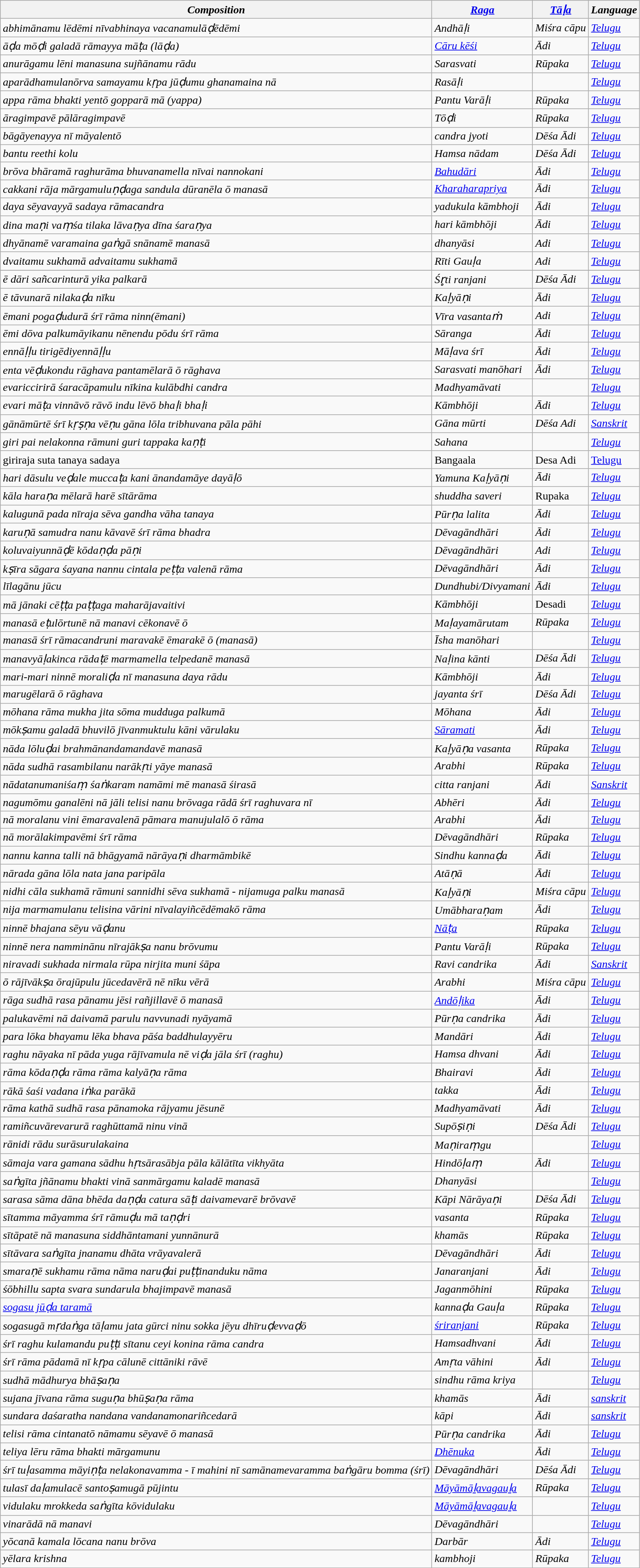<table class="wikitable">
<tr>
<th><em>Composition</em></th>
<th><em><a href='#'>Raga</a></em></th>
<th><em><a href='#'>Tāḷa</a></em></th>
<th><em>Language</em></th>
</tr>
<tr>
<td><em>abhimānamu lēdēmi nīvabhinaya vacanamulāḍēdēmi</em></td>
<td><em>Andhāḷi</em></td>
<td><em>Miśra cāpu</em></td>
<td><em><a href='#'>Telugu</a></em></td>
</tr>
<tr>
<td><em>āḍa mōḍi galadā rāmayya māṭa (lāḍa)</em></td>
<td><em><a href='#'>Cāru kēśi</a></em></td>
<td><em>Ādi</em></td>
<td><em><a href='#'>Telugu</a></em></td>
</tr>
<tr>
<td><em>anurāgamu lēni manasuna sujñānamu rādu</em></td>
<td><em>Sarasvati</em></td>
<td><em>Rūpaka</em></td>
<td><em><a href='#'>Telugu</a></em></td>
</tr>
<tr>
<td><em>aparādhamulanōrva samayamu kṛpa jūḍumu ghanamaina nā</em></td>
<td><em>Rasāḷi</em></td>
<td></td>
<td><em><a href='#'>Telugu</a></em></td>
</tr>
<tr>
<td><em>appa rāma bhakti yentō gopparā mā (yappa)</em></td>
<td><em>Pantu Varāḷi</em></td>
<td><em>Rūpaka</em></td>
<td><em><a href='#'>Telugu</a></em></td>
</tr>
<tr>
<td><em>āragimpavē pālāragimpavē</em></td>
<td><em>Tōḍi</em></td>
<td><em>Rūpaka</em></td>
<td><em><a href='#'>Telugu</a></em></td>
</tr>
<tr>
<td><em>bāgāyenayya nī māyalentō </em></td>
<td><em>candra jyoti</em></td>
<td><em>Dēśa Ādi</em></td>
<td><em><a href='#'>Telugu</a></em></td>
</tr>
<tr>
<td><em>bantu reethi kolu</em></td>
<td><em>Hamsa nādam</em></td>
<td><em>Dēśa Ādi</em></td>
<td><em><a href='#'>Telugu</a></em></td>
</tr>
<tr>
<td><em>brōva bhāramā raghurāma bhuvanamella nīvai nannokani</em></td>
<td><em><a href='#'>Bahudāri</a></em></td>
<td><em>Ādi</em></td>
<td><em><a href='#'>Telugu</a></em></td>
</tr>
<tr>
<td><em>cakkani rāja mārgamuluṇḍaga sandula dūranēla ō manasā</em></td>
<td><em><a href='#'>Kharaharapriya</a></em></td>
<td><em>Ādi</em></td>
<td><em><a href='#'>Telugu</a></em></td>
</tr>
<tr>
<td><em>daya sēyavayyā sadaya rāmacandra</em></td>
<td><em>yadukula kāmbhoji</em></td>
<td><em>Ādi</em></td>
<td><em><a href='#'>Telugu</a></em></td>
</tr>
<tr>
<td><em>dina maṇi vaṃśa tilaka lāvaṇya dīna śaraṇya</em></td>
<td><em>hari kāmbhōji</em></td>
<td><em>Ādi</em></td>
<td><em><a href='#'>Telugu</a></em></td>
</tr>
<tr>
<td><em>dhyānamē varamaina gaṅgā snānamē manasā</em></td>
<td><em>dhanyāsi</em></td>
<td><em> Adi</em></td>
<td><em><a href='#'>Telugu</a></em></td>
</tr>
<tr>
<td><em>dvaitamu sukhamā advaitamu sukhamā</em></td>
<td><em>Rīti Gauḷa</em></td>
<td><em> Adi</em></td>
<td><em><a href='#'>Telugu</a></em></td>
</tr>
<tr>
</tr>
<tr>
<td><em>ē dāri sañcarinturā yika palkarā</em></td>
<td><em>Śr̥ti ranjani</em></td>
<td><em>Dēśa Ādi</em></td>
<td><em><a href='#'>Telugu</a></em></td>
</tr>
<tr>
<td><em>ē tāvunarā nilakaḍa nīku</em></td>
<td><em>Kaḷyāṇi</em></td>
<td><em>Ādi</em></td>
<td><em><a href='#'>Telugu</a></em></td>
</tr>
<tr>
<td><em>ēmani pogaḍudurā śrī rāma ninn(ēmani)</em></td>
<td><em>Vīra vasantaṁ</em></td>
<td><em> Adi</em></td>
<td><em><a href='#'>Telugu</a></em></td>
</tr>
<tr>
<td><em>ēmi dōva palkumāyikanu nēnendu pōdu śrī rāma</em></td>
<td><em>Sāranga</em></td>
<td><em>Ādi</em></td>
<td><em><a href='#'>Telugu</a></em></td>
</tr>
<tr>
<td><em>ennāḷḷu tirigēdiyennāḷḷu</em></td>
<td><em>Māḷava śrī</em></td>
<td><em>Ādi</em></td>
<td><em><a href='#'>Telugu</a></em></td>
</tr>
<tr>
<td><em>enta vēḍukondu rāghava pantamēlarā ō rāghava</em></td>
<td><em>Sarasvati manōhari</em></td>
<td><em>Ādi</em></td>
<td><em><a href='#'>Telugu</a></em></td>
</tr>
<tr>
<td><em>evariccirirā śaracāpamulu nīkina kulābdhi candra</em></td>
<td><em>Madhyamāvati</em></td>
<td></td>
<td><em><a href='#'>Telugu</a></em></td>
</tr>
<tr>
<td><em>evari māṭa vinnāvō rāvō indu lēvō bhaḷi bhaḷi</em></td>
<td><em>Kāmbhōji</em></td>
<td><em>Ādi</em></td>
<td><em><a href='#'>Telugu</a></em></td>
</tr>
<tr>
<td><em>gānāmūrtē śrī kṛṣṇa vēṇu gāna lōla tribhuvana pāla pāhi</em></td>
<td><em>Gāna mūrti</em></td>
<td><em>Dēśa Adi</em></td>
<td><em><a href='#'>Sanskrit</a></em></td>
</tr>
<tr>
<td><em>giri pai nelakonna rāmuni guri tappaka kaṇṭi</em></td>
<td><em>Sahana</em></td>
<td></td>
<td><em><a href='#'>Telugu</a></em></td>
</tr>
<tr>
<td>giriraja suta tanaya sadaya </td>
<td>Bangaala</td>
<td>Desa Adi</td>
<td><a href='#'>Telugu</a></td>
</tr>
<tr>
<td><em>hari dāsulu veḍale muccaṭa kani ānandamāye dayāḷō</em></td>
<td><em>Yamuna Kaḷyāṇi</em></td>
<td><em>Ādi</em></td>
<td><em><a href='#'>Telugu</a></em></td>
</tr>
<tr>
<td><em>kāla haraṇa mēlarā harē sītārāma</em></td>
<td><em>shuddha saveri</em></td>
<td>Rupaka</td>
<td><em><a href='#'>Telugu</a></em></td>
</tr>
<tr>
<td><em>kalugunā pada nīraja sēva gandha vāha tanaya</em></td>
<td><em>Pūrṇa lalita</em></td>
<td><em>Ādi</em></td>
<td><em><a href='#'>Telugu</a></em></td>
</tr>
<tr>
<td><em>karuṇā samudra nanu kāvavē śrī rāma bhadra</em></td>
<td><em>Dēvagāndhāri</em></td>
<td><em>Ādi</em></td>
<td><em><a href='#'>Telugu</a></em></td>
</tr>
<tr>
<td><em>koluvaiyunnāḍē kōdaṇḍa pāṇi</em></td>
<td><em>Dēvagāndhāri</em></td>
<td><em> Adi</em></td>
<td><em><a href='#'>Telugu</a></em></td>
</tr>
<tr>
<td><em>kṣīra sāgara śayana nannu cintala peṭṭa valenā rāma</em></td>
<td><em>Dēvagāndhāri</em></td>
<td><em>Ādi</em></td>
<td><em><a href='#'>Telugu</a></em></td>
</tr>
<tr>
<td><em>līlagānu jūcu</em></td>
<td><em>Dundhubi/Divyamani</em></td>
<td><em>Ādi</em></td>
<td><em><a href='#'>Telugu</a></em></td>
</tr>
<tr>
<td><em>mā jānaki cēṭṭa paṭṭaga maharājavaitivi</em></td>
<td><em>Kāmbhōji</em></td>
<td>Desadi</td>
<td><em><a href='#'>Telugu</a></em></td>
</tr>
<tr>
<td><em>manasā eṭulōrtunē nā manavi cēkonavē ō</em></td>
<td><em>Maḷayamārutam</em></td>
<td><em>Rūpaka</em></td>
<td><em><a href='#'>Telugu</a></em></td>
</tr>
<tr>
<td><em>manasā śrī rāmacandruni maravakē ēmarakē ō (manasā)</em></td>
<td><em>Īsha manōhari</em></td>
<td></td>
<td><em><a href='#'>Telugu</a></em></td>
</tr>
<tr>
<td><em>manavyāḷakinca rādaṭē marmamella telpedanē manasā</em></td>
<td><em>Naḷina kānti</em></td>
<td><em>Dēśa Ādi</em></td>
<td><em><a href='#'>Telugu</a></em></td>
</tr>
<tr>
<td><em>mari-mari ninnē moraliḍa nī manasuna daya rādu</em></td>
<td><em>Kāmbhōji</em></td>
<td><em>Ādi</em></td>
<td><em><a href='#'>Telugu</a></em></td>
</tr>
<tr>
<td><em>marugēlarā ō rāghava</em></td>
<td><em>jayanta śrī</em></td>
<td><em>Dēśa Ādi</em></td>
<td><em><a href='#'>Telugu</a></em></td>
</tr>
<tr>
<td><em>mōhana rāma mukha jita sōma mudduga palkumā</em></td>
<td><em>Mōhana</em></td>
<td><em>Ādi</em></td>
<td><em><a href='#'>Telugu</a></em></td>
</tr>
<tr>
<td><em>mōkṣamu galadā bhuvilō jīvanmuktulu kāni vārulaku</em></td>
<td><em><a href='#'>Sāramati</a></em></td>
<td><em>Ādi</em></td>
<td><em><a href='#'>Telugu</a></em></td>
</tr>
<tr>
<td><em>nāda lōluḍai brahmānandamandavē manasā</em></td>
<td><em>Kaḷyāṇa vasanta</em></td>
<td><em>Rūpaka</em></td>
<td><em><a href='#'>Telugu</a></em></td>
</tr>
<tr>
<td><em>nāda sudhā rasambilanu narākṛti yāye manasā</em></td>
<td><em>Arabhi</em></td>
<td><em>Rūpaka</em></td>
<td><em><a href='#'>Telugu</a></em></td>
</tr>
<tr>
<td><em>nādatanumaniśaṃ śaṅkaram namāmi mē manasā śirasā</em></td>
<td><em>citta ranjani</em></td>
<td><em>Ādi</em></td>
<td><em><a href='#'>Sanskrit</a></em></td>
</tr>
<tr>
<td><em>nagumōmu ganalēni nā jāli telisi nanu brōvaga rādā śrī raghuvara nī</em></td>
<td><em>Abhēri</em></td>
<td><em>Ādi</em></td>
<td><em><a href='#'>Telugu</a></em></td>
</tr>
<tr>
<td><em>nā moralanu vini ēmaravalenā pāmara manujulalō ō rāma</em></td>
<td><em>Arabhi</em></td>
<td><em>Ādi</em></td>
<td><em><a href='#'>Telugu</a></em></td>
</tr>
<tr>
<td><em>nā morālakimpavēmi śrī rāma</em></td>
<td><em>Dēvagāndhāri</em></td>
<td><em>Rūpaka</em></td>
<td><em><a href='#'>Telugu</a></em></td>
</tr>
<tr>
<td><em>nannu kanna talli nā bhāgyamā nārāyaṇi dharmāmbikē</em></td>
<td><em>Sindhu kannaḍa</em></td>
<td><em>Ādi</em></td>
<td><em><a href='#'>Telugu</a></em></td>
</tr>
<tr>
<td><em>nārada gāna lōla nata jana paripāla</em></td>
<td><em>Atāṇā</em></td>
<td><em>Ādi</em></td>
<td><em><a href='#'>Telugu</a></em></td>
</tr>
<tr>
<td><em>nidhi cāla sukhamā rāmuni sannidhi sēva sukhamā - nijamuga palku manasā</em></td>
<td><em>Kaḷyāṇi</em></td>
<td><em>Miśra cāpu</em></td>
<td><em><a href='#'>Telugu</a></em></td>
</tr>
<tr>
<td><em>nija marmamulanu telisina vārini nīvalayiñcēdēmakō rāma</em></td>
<td><em>Umābharaṇam</em></td>
<td><em>Ādi</em></td>
<td><em><a href='#'>Telugu</a></em></td>
</tr>
<tr>
<td><em>ninnē bhajana sēyu vāḍanu</em></td>
<td><em><a href='#'>Nāṭa</a></em></td>
<td><em>Rūpaka</em></td>
<td><em><a href='#'>Telugu</a></em></td>
</tr>
<tr>
<td><em>ninnē nera namminānu nīrajākṣa nanu brōvumu</em></td>
<td><em>Pantu Varāḷi</em></td>
<td><em>Rūpaka</em></td>
<td><em><a href='#'>Telugu</a></em></td>
</tr>
<tr>
<td><em>niravadi sukhada nirmala rūpa nirjita muni śāpa</em></td>
<td><em>Ravi candrika</em></td>
<td><em>Ādi</em></td>
<td><em><a href='#'>Sanskrit</a></em></td>
</tr>
<tr>
<td><em>ō rājīvākṣa ōrajūpulu jūcedavērā nē nīku vērā</em></td>
<td><em>Arabhi</em></td>
<td><em>Miśra cāpu</em></td>
<td><em><a href='#'>Telugu</a></em></td>
</tr>
<tr>
<td><em>rāga sudhā rasa pānamu jēsi rañjillavē ō manasā</em></td>
<td><em><a href='#'>Andōḷika</a></em></td>
<td><em>Ādi</em></td>
<td><em><a href='#'>Telugu</a></em></td>
</tr>
<tr>
<td><em>palukavēmi nā daivamā parulu navvunadi nyāyamā</em></td>
<td><em>Pūrṇa candrika</em></td>
<td><em>Ādi</em></td>
<td><em><a href='#'>Telugu</a></em></td>
</tr>
<tr>
<td><em>para lōka bhayamu lēka bhava pāśa baddhulayyēru</em></td>
<td><em>Mandāri</em></td>
<td><em>Ādi</em></td>
<td><em><a href='#'>Telugu</a></em></td>
</tr>
<tr>
<td><em>raghu nāyaka nī pāda yuga rājīvamula nē viḍa jāla śrī (raghu)</em></td>
<td><em>Hamsa dhvani</em></td>
<td><em>Ādi</em></td>
<td><em><a href='#'>Telugu</a></em></td>
</tr>
<tr>
<td><em>rāma kōdaṇḍa rāma rāma kalyāṇa rāma</em></td>
<td><em>Bhairavi</em></td>
<td><em>Ādi</em></td>
<td><em><a href='#'>Telugu</a></em></td>
</tr>
<tr>
<td><em>rākā śaśi vadana iṅka parākā</em></td>
<td><em>takka</em></td>
<td><em>Ādi</em></td>
<td><em><a href='#'>Telugu</a></em></td>
</tr>
<tr>
<td><em>rāma kathā sudhā rasa pānamoka rājyamu jēsunē</em></td>
<td><em>Madhyamāvati</em></td>
<td><em>Ādi</em></td>
<td><em><a href='#'>Telugu</a></em></td>
</tr>
<tr>
<td><em>ramiñcuvārevarurā raghūttamā ninu vinā</em></td>
<td><em>Supōṣiṇi</em></td>
<td><em>Dēśa Ādi</em></td>
<td><em><a href='#'>Telugu</a></em></td>
</tr>
<tr>
<td><em>rānidi rādu surāsurulakaina</em></td>
<td><em>Maṇiraṃgu</em></td>
<td></td>
<td><em><a href='#'>Telugu</a></em></td>
</tr>
<tr>
<td><em>sāmaja vara gamana sādhu hṛtsārasābja pāla kālātīta vikhyāta</em></td>
<td><em>Hindōḷaṃ</em></td>
<td><em>Ādi</em></td>
<td><em><a href='#'>Telugu</a></em></td>
</tr>
<tr>
<td><em>saṅgīta jñānamu bhakti vinā sanmārgamu kaladē manasā</em></td>
<td><em>Dhanyāsi</em></td>
<td></td>
<td><em><a href='#'>Telugu</a></em></td>
</tr>
<tr>
<td><em>sarasa sāma dāna bhēda daṇḍa catura sāṭi daivamevarē brōvavē</em></td>
<td><em>Kāpi Nārāyaṇi</em></td>
<td><em>Dēśa Ādi</em></td>
<td><em><a href='#'>Telugu</a></em></td>
</tr>
<tr>
<td><em>sītamma māyamma śrī rāmuḍu mā taṇḍri</em></td>
<td><em>vasanta</em></td>
<td><em>Rūpaka</em></td>
<td><em><a href='#'>Telugu</a></em></td>
</tr>
<tr>
<td><em>sītāpatē nā manasuna siddhāntamani yunnānurā</em></td>
<td><em>khamās</em></td>
<td><em>Rūpaka</em></td>
<td><em><a href='#'>Telugu</a></em></td>
</tr>
<tr>
<td><em>sītāvara saṅgīta jnanamu dhāta vrāyavalerā</em></td>
<td><em>Dēvagāndhāri</em></td>
<td><em>Ādi</em></td>
<td><em><a href='#'>Telugu</a></em></td>
</tr>
<tr>
<td><em>smaraṇē sukhamu rāma nāma naruḍai puṭṭinanduku nāma</em></td>
<td><em>Janaranjani</em></td>
<td><em>Ādi</em></td>
<td><em><a href='#'>Telugu</a></em></td>
</tr>
<tr>
<td><em>śōbhillu sapta svara sundarula bhajimpavē manasā</em></td>
<td><em>Jaganmōhini</em></td>
<td><em>Rūpaka</em></td>
<td><em><a href='#'>Telugu</a></em></td>
</tr>
<tr>
<td><em><a href='#'>sogasu jūḍa taramā</a></em></td>
<td><em>kannaḍa Gauḷa</em></td>
<td><em>Rūpaka</em></td>
<td><em><a href='#'>Telugu</a></em></td>
</tr>
<tr>
<td><em>sogasugā mṛdaṅga tāḷamu jata gūrci ninu sokka jēyu dhīruḍevvaḍō</em></td>
<td><em><a href='#'>śriranjani</a></em></td>
<td><em>Rūpaka</em></td>
<td><em><a href='#'>Telugu</a></em></td>
</tr>
<tr>
<td><em>śrī raghu kulamandu puṭṭi sītanu ceyi konina rāma candra</em></td>
<td><em>Hamsadhvani</em></td>
<td><em>Ādi</em></td>
<td><em><a href='#'>Telugu</a></em></td>
</tr>
<tr>
<td><em>śrī rāma pādamā nī kṛpa cālunē cittāniki rāvē</em></td>
<td><em>Amṛta vāhini</em></td>
<td><em>Ādi</em></td>
<td><em><a href='#'>Telugu</a></em></td>
</tr>
<tr>
<td><em>sudhā mādhurya bhāṣaṇa</em></td>
<td><em>sindhu rāma kriya</em></td>
<td></td>
<td><em><a href='#'>Telugu</a></em></td>
</tr>
<tr>
<td><em>sujana jīvana rāma suguṇa bhūṣaṇa rāma</em></td>
<td><em>khamās</em></td>
<td><em>Ādi</em></td>
<td><em><a href='#'>sanskrit</a></em></td>
</tr>
<tr>
<td><em>sundara daśaratha nandana vandanamonariñcedarā</em></td>
<td><em>kāpi</em></td>
<td><em>Ādi</em></td>
<td><em><a href='#'>sanskrit</a></em></td>
</tr>
<tr>
<td><em>telisi rāma cintanatō nāmamu sēyavē ō manasā</em></td>
<td><em>Pūrṇa candrika</em></td>
<td><em>Ādi</em></td>
<td><em><a href='#'>Telugu</a></em></td>
</tr>
<tr>
<td><em>teliya lēru rāma bhakti mārgamunu</em></td>
<td><em><a href='#'>Dhēnuka</a></em></td>
<td><em>Ādi</em></td>
<td><em><a href='#'>Telugu</a></em></td>
</tr>
<tr>
<td><em>śrī tuḷasamma māyiṇṭa nelakonavamma - ī mahini nī samānamevaramma baṅgāru bomma (śrī)</em></td>
<td><em>Dēvagāndhāri</em></td>
<td><em>Dēśa Ādi</em></td>
<td><em><a href='#'>Telugu</a></em></td>
</tr>
<tr>
<td><em>tulasī daḷamulacē santoṣamugā pūjintu</em></td>
<td><em><a href='#'>Māyāmāḻavagauḻa</a></em></td>
<td><em>Rūpaka</em></td>
<td><em><a href='#'>Telugu</a></em></td>
</tr>
<tr>
<td><em>vidulaku mrokkeda saṅgīta kōvidulaku</em></td>
<td><em><a href='#'>Māyāmāḻavagauḻa</a></em></td>
<td></td>
<td><em><a href='#'>Telugu</a></em></td>
</tr>
<tr>
<td><em>vinarādā nā manavi</em></td>
<td><em>Dēvagāndhāri</em></td>
<td></td>
<td><em><a href='#'>Telugu</a></em></td>
</tr>
<tr>
<td><em>yōcanā kamala lōcana nanu brōva</em></td>
<td><em>Darbār</em></td>
<td><em>Ādi</em></td>
<td><em><a href='#'>Telugu</a></em></td>
</tr>
<tr>
<td><em>yēlara krishna</em></td>
<td><em>kambhoji</em></td>
<td><em>Rūpaka</em></td>
<td><em><a href='#'>Telugu</a></em></td>
</tr>
</table>
